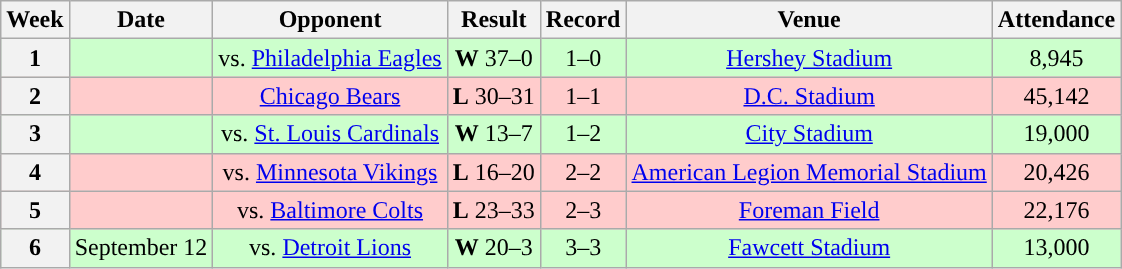<table class="wikitable" style="text-align:center">
<tr>
<th>Week</th>
<th>Date</th>
<th>Opponent</th>
<th>Result</th>
<th>Record</th>
<th>Venue</th>
<th>Attendance</th>
</tr>
<tr style="background:#cfc">
<th>1</th>
<td></td>
<td>vs. <a href='#'>Philadelphia Eagles</a></td>
<td><strong>W</strong> 37–0</td>
<td>1–0</td>
<td><a href='#'>Hershey Stadium</a> </td>
<td>8,945</td>
</tr>
<tr style="background:#fcc">
<th>2</th>
<td></td>
<td><a href='#'>Chicago Bears</a></td>
<td><strong>L</strong> 30–31</td>
<td>1–1</td>
<td><a href='#'>D.C. Stadium</a></td>
<td>45,142</td>
</tr>
<tr style="background:#cfc">
<th>3</th>
<td></td>
<td>vs. <a href='#'>St. Louis Cardinals</a></td>
<td><strong>W</strong> 13–7</td>
<td>1–2</td>
<td><a href='#'>City Stadium</a> </td>
<td>19,000</td>
</tr>
<tr style="background:#fcc">
<th>4</th>
<td></td>
<td>vs. <a href='#'>Minnesota Vikings</a></td>
<td><strong>L</strong> 16–20</td>
<td>2–2</td>
<td><a href='#'>American Legion Memorial Stadium</a> </td>
<td>20,426</td>
</tr>
<tr style="background:#fcc">
<th>5</th>
<td></td>
<td>vs. <a href='#'>Baltimore Colts</a></td>
<td><strong>L</strong> 23–33</td>
<td>2–3</td>
<td><a href='#'>Foreman Field</a> </td>
<td>22,176</td>
</tr>
<tr style="background:#cfc">
<th>6</th>
<td>September 12</td>
<td>vs. <a href='#'>Detroit Lions</a></td>
<td><strong>W</strong> 20–3</td>
<td>3–3</td>
<td><a href='#'>Fawcett Stadium</a> </td>
<td>13,000</td>
</tr>
</table>
